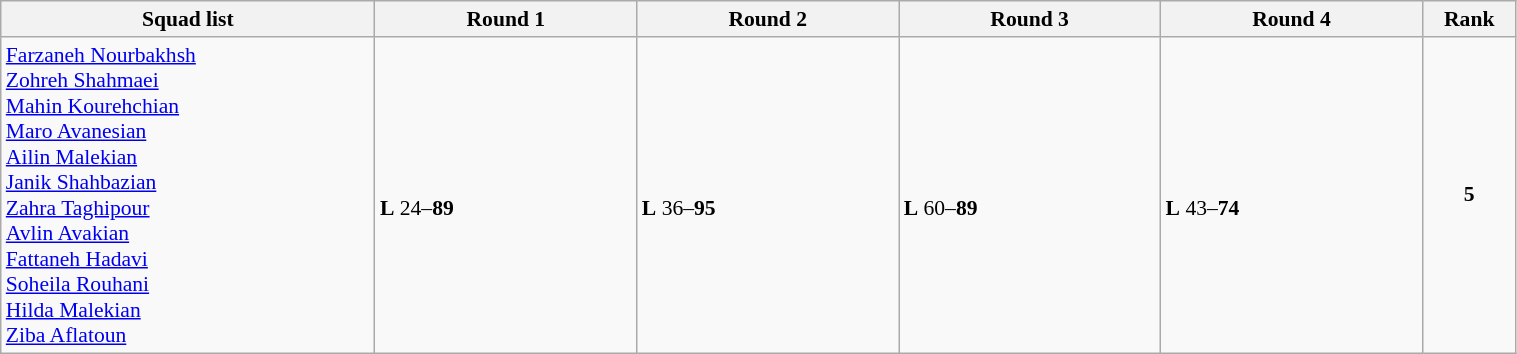<table class="wikitable" width="80%" style="text-align:left; font-size:90%">
<tr>
<th width="20%">Squad list</th>
<th width="14%">Round 1</th>
<th width="14%">Round 2</th>
<th width="14%">Round 3</th>
<th width="14%">Round 4</th>
<th width="5%">Rank</th>
</tr>
<tr>
<td><a href='#'>Farzaneh Nourbakhsh</a><br><a href='#'>Zohreh Shahmaei</a><br><a href='#'>Mahin Kourehchian</a><br><a href='#'>Maro Avanesian</a><br><a href='#'>Ailin Malekian</a><br><a href='#'>Janik Shahbazian</a><br><a href='#'>Zahra Taghipour</a><br><a href='#'>Avlin Avakian</a><br><a href='#'>Fattaneh Hadavi</a><br><a href='#'>Soheila Rouhani</a><br><a href='#'>Hilda Malekian</a><br><a href='#'>Ziba Aflatoun</a></td>
<td><br><strong>L</strong> 24–<strong>89</strong></td>
<td><br><strong>L</strong> 36–<strong>95</strong></td>
<td><br><strong>L</strong> 60–<strong>89</strong></td>
<td><br><strong>L</strong> 43–<strong>74</strong></td>
<td align="center"><strong>5</strong></td>
</tr>
</table>
